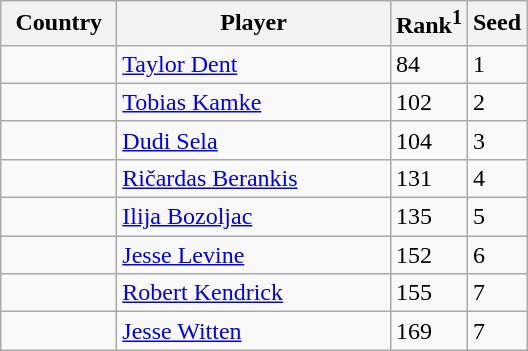<table class="sortable wikitable">
<tr>
<th style="width:70px;">Country</th>
<th style="width:175px;">Player</th>
<th>Rank<sup>1</sup></th>
<th>Seed</th>
</tr>
<tr>
<td></td>
<td><a href='#'>Taylor Dent</a></td>
<td>84</td>
<td>1</td>
</tr>
<tr>
<td></td>
<td><a href='#'>Tobias Kamke</a></td>
<td>102</td>
<td>2</td>
</tr>
<tr>
<td></td>
<td><a href='#'>Dudi Sela</a></td>
<td>104</td>
<td>3</td>
</tr>
<tr>
<td></td>
<td><a href='#'>Ričardas Berankis</a></td>
<td>131</td>
<td>4</td>
</tr>
<tr>
<td></td>
<td><a href='#'>Ilija Bozoljac</a></td>
<td>135</td>
<td>5</td>
</tr>
<tr>
<td></td>
<td><a href='#'>Jesse Levine</a></td>
<td>152</td>
<td>6</td>
</tr>
<tr>
<td></td>
<td><a href='#'>Robert Kendrick</a></td>
<td>155</td>
<td>7</td>
</tr>
<tr>
<td></td>
<td><a href='#'>Jesse Witten</a></td>
<td>169</td>
<td>7</td>
</tr>
</table>
